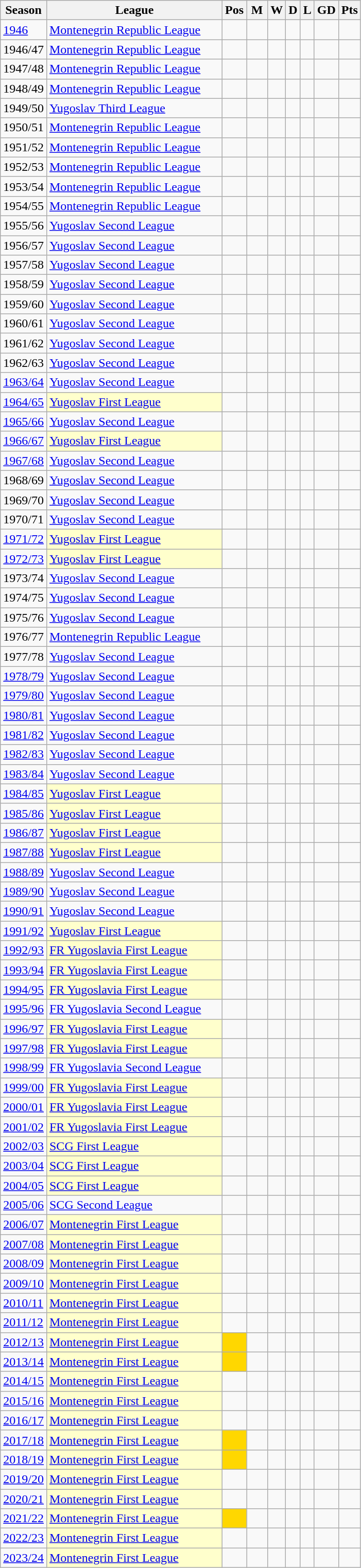<table class="wikitable">
<tr>
<th width="50"><strong>Season</strong></th>
<th style="width:220px;"><strong>League</strong></th>
<th width="20"><strong>Pos</strong></th>
<th width="20"><strong>M</strong></th>
<th width="10"><strong>W</strong></th>
<th width="10"><strong>D</strong></th>
<th width="10"><strong>L</strong></th>
<th width="20"><strong>GD</strong></th>
<th width="10"><strong>Pts</strong></th>
</tr>
<tr>
<td><a href='#'>1946</a></td>
<td><a href='#'>Montenegrin Republic League</a></td>
<td></td>
<td></td>
<td></td>
<td></td>
<td></td>
<td></td>
<td></td>
</tr>
<tr>
<td>1946/47</td>
<td><a href='#'>Montenegrin Republic League</a></td>
<td></td>
<td></td>
<td></td>
<td></td>
<td></td>
<td></td>
<td></td>
</tr>
<tr>
<td>1947/48</td>
<td><a href='#'>Montenegrin Republic League</a></td>
<td></td>
<td></td>
<td></td>
<td></td>
<td></td>
<td></td>
<td></td>
</tr>
<tr>
<td>1948/49</td>
<td><a href='#'>Montenegrin Republic League</a></td>
<td></td>
<td></td>
<td></td>
<td></td>
<td></td>
<td></td>
<td></td>
</tr>
<tr>
<td>1949/50</td>
<td><a href='#'>Yugoslav Third League</a></td>
<td></td>
<td></td>
<td></td>
<td></td>
<td></td>
<td></td>
<td></td>
</tr>
<tr>
<td>1950/51</td>
<td><a href='#'>Montenegrin Republic League</a></td>
<td></td>
<td></td>
<td></td>
<td></td>
<td></td>
<td></td>
<td></td>
</tr>
<tr>
<td>1951/52</td>
<td><a href='#'>Montenegrin Republic League</a></td>
<td></td>
<td></td>
<td></td>
<td></td>
<td></td>
<td></td>
<td></td>
</tr>
<tr>
<td>1952/53</td>
<td><a href='#'>Montenegrin Republic League</a></td>
<td></td>
<td></td>
<td></td>
<td></td>
<td></td>
<td></td>
<td></td>
</tr>
<tr>
<td>1953/54</td>
<td><a href='#'>Montenegrin Republic League</a></td>
<td></td>
<td></td>
<td></td>
<td></td>
<td></td>
<td></td>
<td></td>
</tr>
<tr>
<td>1954/55</td>
<td><a href='#'>Montenegrin Republic League</a></td>
<td></td>
<td></td>
<td></td>
<td></td>
<td></td>
<td></td>
<td></td>
</tr>
<tr>
<td>1955/56</td>
<td><a href='#'>Yugoslav Second League</a></td>
<td></td>
<td></td>
<td></td>
<td></td>
<td></td>
<td></td>
<td></td>
</tr>
<tr>
<td>1956/57</td>
<td><a href='#'>Yugoslav Second League</a></td>
<td></td>
<td></td>
<td></td>
<td></td>
<td></td>
<td></td>
<td></td>
</tr>
<tr>
<td>1957/58</td>
<td><a href='#'>Yugoslav Second League</a></td>
<td></td>
<td></td>
<td></td>
<td></td>
<td></td>
<td></td>
<td></td>
</tr>
<tr>
<td>1958/59</td>
<td><a href='#'>Yugoslav Second League</a></td>
<td></td>
<td></td>
<td></td>
<td></td>
<td></td>
<td></td>
<td></td>
</tr>
<tr>
<td>1959/60</td>
<td><a href='#'>Yugoslav Second League</a></td>
<td></td>
<td></td>
<td></td>
<td></td>
<td></td>
<td></td>
<td></td>
</tr>
<tr>
<td>1960/61</td>
<td><a href='#'>Yugoslav Second League</a></td>
<td></td>
<td></td>
<td></td>
<td></td>
<td></td>
<td></td>
<td></td>
</tr>
<tr>
<td>1961/62</td>
<td><a href='#'>Yugoslav Second League</a></td>
<td></td>
<td></td>
<td></td>
<td></td>
<td></td>
<td></td>
<td></td>
</tr>
<tr>
<td>1962/63</td>
<td><a href='#'>Yugoslav Second League</a></td>
<td></td>
<td></td>
<td></td>
<td></td>
<td></td>
<td></td>
<td></td>
</tr>
<tr>
<td><a href='#'>1963/64</a></td>
<td><a href='#'>Yugoslav Second League</a></td>
<td></td>
<td></td>
<td></td>
<td></td>
<td></td>
<td></td>
<td></td>
</tr>
<tr>
<td><a href='#'>1964/65</a></td>
<td style="background:#ffc;"><a href='#'>Yugoslav First League</a></td>
<td></td>
<td></td>
<td></td>
<td></td>
<td></td>
<td></td>
<td></td>
</tr>
<tr>
<td><a href='#'>1965/66</a></td>
<td><a href='#'>Yugoslav Second League</a></td>
<td></td>
<td></td>
<td></td>
<td></td>
<td></td>
<td></td>
<td></td>
</tr>
<tr>
<td><a href='#'>1966/67</a></td>
<td style="background:#ffc;"><a href='#'>Yugoslav First League</a></td>
<td></td>
<td></td>
<td></td>
<td></td>
<td></td>
<td></td>
<td></td>
</tr>
<tr>
<td><a href='#'>1967/68</a></td>
<td><a href='#'>Yugoslav Second League</a></td>
<td></td>
<td></td>
<td></td>
<td></td>
<td></td>
<td></td>
<td></td>
</tr>
<tr>
<td>1968/69</td>
<td><a href='#'>Yugoslav Second League</a></td>
<td></td>
<td></td>
<td></td>
<td></td>
<td></td>
<td></td>
<td></td>
</tr>
<tr>
<td>1969/70</td>
<td><a href='#'>Yugoslav Second League</a></td>
<td></td>
<td></td>
<td></td>
<td></td>
<td></td>
<td></td>
<td></td>
</tr>
<tr>
<td>1970/71</td>
<td><a href='#'>Yugoslav Second League</a></td>
<td></td>
<td></td>
<td></td>
<td></td>
<td></td>
<td></td>
<td></td>
</tr>
<tr>
<td><a href='#'>1971/72</a></td>
<td style="background:#ffc;"><a href='#'>Yugoslav First League</a></td>
<td></td>
<td></td>
<td></td>
<td></td>
<td></td>
<td></td>
<td></td>
</tr>
<tr>
<td><a href='#'>1972/73</a></td>
<td style="background:#ffc;"><a href='#'>Yugoslav First League</a></td>
<td></td>
<td></td>
<td></td>
<td></td>
<td></td>
<td></td>
<td></td>
</tr>
<tr>
<td>1973/74</td>
<td><a href='#'>Yugoslav Second League</a></td>
<td></td>
<td></td>
<td></td>
<td></td>
<td></td>
<td></td>
<td></td>
</tr>
<tr>
<td>1974/75</td>
<td><a href='#'>Yugoslav Second League</a></td>
<td></td>
<td></td>
<td></td>
<td></td>
<td></td>
<td></td>
<td></td>
</tr>
<tr>
<td>1975/76</td>
<td><a href='#'>Yugoslav Second League</a></td>
<td></td>
<td></td>
<td></td>
<td></td>
<td></td>
<td></td>
<td></td>
</tr>
<tr>
<td>1976/77</td>
<td><a href='#'>Montenegrin Republic League</a></td>
<td></td>
<td></td>
<td></td>
<td></td>
<td></td>
<td></td>
<td></td>
</tr>
<tr>
<td>1977/78</td>
<td><a href='#'>Yugoslav Second League</a></td>
<td></td>
<td></td>
<td></td>
<td></td>
<td></td>
<td></td>
<td></td>
</tr>
<tr>
<td><a href='#'>1978/79</a></td>
<td><a href='#'>Yugoslav Second League</a></td>
<td></td>
<td></td>
<td></td>
<td></td>
<td></td>
<td></td>
<td></td>
</tr>
<tr>
<td><a href='#'>1979/80</a></td>
<td><a href='#'>Yugoslav Second League</a></td>
<td></td>
<td></td>
<td></td>
<td></td>
<td></td>
<td></td>
<td></td>
</tr>
<tr>
<td><a href='#'>1980/81</a></td>
<td><a href='#'>Yugoslav Second League</a></td>
<td></td>
<td></td>
<td></td>
<td></td>
<td></td>
<td></td>
<td></td>
</tr>
<tr>
<td><a href='#'>1981/82</a></td>
<td><a href='#'>Yugoslav Second League</a></td>
<td></td>
<td></td>
<td></td>
<td></td>
<td></td>
<td></td>
<td></td>
</tr>
<tr>
<td><a href='#'>1982/83</a></td>
<td><a href='#'>Yugoslav Second League</a></td>
<td></td>
<td></td>
<td></td>
<td></td>
<td></td>
<td></td>
<td></td>
</tr>
<tr>
<td><a href='#'>1983/84</a></td>
<td><a href='#'>Yugoslav Second League</a></td>
<td></td>
<td></td>
<td></td>
<td></td>
<td></td>
<td></td>
<td></td>
</tr>
<tr>
<td><a href='#'>1984/85</a></td>
<td style="background:#ffc;"><a href='#'>Yugoslav First League</a></td>
<td></td>
<td></td>
<td></td>
<td></td>
<td></td>
<td></td>
<td></td>
</tr>
<tr>
<td><a href='#'>1985/86</a></td>
<td style="background:#ffc;"><a href='#'>Yugoslav First League</a></td>
<td></td>
<td></td>
<td></td>
<td></td>
<td></td>
<td></td>
<td></td>
</tr>
<tr>
<td><a href='#'>1986/87</a></td>
<td style="background:#ffc;"><a href='#'>Yugoslav First League</a></td>
<td></td>
<td></td>
<td></td>
<td></td>
<td></td>
<td></td>
<td></td>
</tr>
<tr>
<td><a href='#'>1987/88</a></td>
<td style="background:#ffc;"><a href='#'>Yugoslav First League</a></td>
<td></td>
<td></td>
<td></td>
<td></td>
<td></td>
<td></td>
<td></td>
</tr>
<tr>
<td><a href='#'>1988/89</a></td>
<td><a href='#'>Yugoslav Second League</a></td>
<td></td>
<td></td>
<td></td>
<td></td>
<td></td>
<td></td>
<td></td>
</tr>
<tr>
<td><a href='#'>1989/90</a></td>
<td><a href='#'>Yugoslav Second League</a></td>
<td></td>
<td></td>
<td></td>
<td></td>
<td></td>
<td></td>
<td></td>
</tr>
<tr>
<td><a href='#'>1990/91</a></td>
<td><a href='#'>Yugoslav Second League</a></td>
<td></td>
<td></td>
<td></td>
<td></td>
<td></td>
<td></td>
<td></td>
</tr>
<tr>
<td><a href='#'>1991/92</a></td>
<td style="background:#ffc;"><a href='#'>Yugoslav First League</a></td>
<td></td>
<td></td>
<td></td>
<td></td>
<td></td>
<td></td>
<td></td>
</tr>
<tr>
<td><a href='#'>1992/93</a></td>
<td style="background:#ffc;"><a href='#'>FR Yugoslavia First League</a></td>
<td></td>
<td></td>
<td></td>
<td></td>
<td></td>
<td></td>
<td></td>
</tr>
<tr>
<td><a href='#'>1993/94</a></td>
<td style="background:#ffc;"><a href='#'>FR Yugoslavia First League</a></td>
<td></td>
<td></td>
<td></td>
<td></td>
<td></td>
<td></td>
<td></td>
</tr>
<tr>
<td><a href='#'>1994/95</a></td>
<td style="background:#ffc;"><a href='#'>FR Yugoslavia First League</a></td>
<td></td>
<td></td>
<td></td>
<td></td>
<td></td>
<td></td>
<td></td>
</tr>
<tr>
<td><a href='#'>1995/96</a></td>
<td><a href='#'>FR Yugoslavia Second League</a></td>
<td></td>
<td></td>
<td></td>
<td></td>
<td></td>
<td></td>
<td></td>
</tr>
<tr>
<td><a href='#'>1996/97</a></td>
<td style="background:#ffc;"><a href='#'>FR Yugoslavia First League</a></td>
<td></td>
<td></td>
<td></td>
<td></td>
<td></td>
<td></td>
<td></td>
</tr>
<tr>
<td><a href='#'>1997/98</a></td>
<td style="background:#ffc;"><a href='#'>FR Yugoslavia First League</a></td>
<td></td>
<td></td>
<td></td>
<td></td>
<td></td>
<td></td>
<td></td>
</tr>
<tr>
<td><a href='#'>1998/99</a></td>
<td><a href='#'>FR Yugoslavia Second League</a></td>
<td></td>
<td></td>
<td></td>
<td></td>
<td></td>
<td></td>
<td></td>
</tr>
<tr>
<td><a href='#'>1999/00</a></td>
<td style="background:#ffc;"><a href='#'>FR Yugoslavia First League</a></td>
<td></td>
<td></td>
<td></td>
<td></td>
<td></td>
<td></td>
<td></td>
</tr>
<tr>
<td><a href='#'>2000/01</a></td>
<td style="background:#ffc;"><a href='#'>FR Yugoslavia First League</a></td>
<td></td>
<td></td>
<td></td>
<td></td>
<td></td>
<td></td>
<td></td>
</tr>
<tr>
<td><a href='#'>2001/02</a></td>
<td style="background:#ffc;"><a href='#'>FR Yugoslavia First League</a></td>
<td></td>
<td></td>
<td></td>
<td></td>
<td></td>
<td></td>
<td></td>
</tr>
<tr>
<td><a href='#'>2002/03</a></td>
<td style="background:#ffc;"><a href='#'>SCG First League</a></td>
<td></td>
<td></td>
<td></td>
<td></td>
<td></td>
<td></td>
<td></td>
</tr>
<tr>
<td><a href='#'>2003/04</a></td>
<td style="background:#ffc;"><a href='#'>SCG First League</a></td>
<td></td>
<td></td>
<td></td>
<td></td>
<td></td>
<td></td>
<td></td>
</tr>
<tr>
<td><a href='#'>2004/05</a></td>
<td style="background:#ffc;"><a href='#'>SCG First League</a></td>
<td></td>
<td></td>
<td></td>
<td></td>
<td></td>
<td></td>
<td></td>
</tr>
<tr>
<td><a href='#'>2005/06</a></td>
<td><a href='#'>SCG Second League</a></td>
<td></td>
<td></td>
<td></td>
<td></td>
<td></td>
<td></td>
<td></td>
</tr>
<tr>
<td><a href='#'>2006/07</a></td>
<td style="background:#ffc;"><a href='#'>Montenegrin First League</a></td>
<td></td>
<td></td>
<td></td>
<td></td>
<td></td>
<td></td>
<td></td>
</tr>
<tr>
<td><a href='#'>2007/08</a></td>
<td style="background:#ffc;"><a href='#'>Montenegrin First League</a></td>
<td></td>
<td></td>
<td></td>
<td></td>
<td></td>
<td></td>
<td></td>
</tr>
<tr>
<td><a href='#'>2008/09</a></td>
<td style="background:#ffc;"><a href='#'>Montenegrin First League</a></td>
<td></td>
<td></td>
<td></td>
<td></td>
<td></td>
<td></td>
<td></td>
</tr>
<tr>
<td><a href='#'>2009/10</a></td>
<td style="background:#ffc;"><a href='#'>Montenegrin First League</a></td>
<td></td>
<td></td>
<td></td>
<td></td>
<td></td>
<td></td>
<td></td>
</tr>
<tr>
<td><a href='#'>2010/11</a></td>
<td style="background:#ffc;"><a href='#'>Montenegrin First League</a></td>
<td></td>
<td></td>
<td></td>
<td></td>
<td></td>
<td></td>
<td></td>
</tr>
<tr>
<td><a href='#'>2011/12</a></td>
<td style="background:#ffc;"><a href='#'>Montenegrin First League</a></td>
<td></td>
<td></td>
<td></td>
<td></td>
<td></td>
<td></td>
<td></td>
</tr>
<tr>
<td><a href='#'>2012/13</a></td>
<td style="background:#ffc;"><a href='#'>Montenegrin First League</a></td>
<td bgcolor=gold></td>
<td></td>
<td></td>
<td></td>
<td></td>
<td></td>
<td></td>
</tr>
<tr>
<td><a href='#'>2013/14</a></td>
<td style="background:#ffc;"><a href='#'>Montenegrin First League</a></td>
<td bgcolor=gold></td>
<td></td>
<td></td>
<td></td>
<td></td>
<td></td>
<td></td>
</tr>
<tr>
<td><a href='#'>2014/15</a></td>
<td style="background:#ffc;"><a href='#'>Montenegrin First League</a></td>
<td></td>
<td></td>
<td></td>
<td></td>
<td></td>
<td></td>
<td></td>
</tr>
<tr>
<td><a href='#'>2015/16</a></td>
<td style="background:#ffc;"><a href='#'>Montenegrin First League</a></td>
<td></td>
<td></td>
<td></td>
<td></td>
<td></td>
<td></td>
<td></td>
</tr>
<tr>
<td><a href='#'>2016/17</a></td>
<td style="background:#ffc;"><a href='#'>Montenegrin First League</a></td>
<td></td>
<td></td>
<td></td>
<td></td>
<td></td>
<td></td>
<td></td>
</tr>
<tr>
<td><a href='#'>2017/18</a></td>
<td style="background:#ffc;"><a href='#'>Montenegrin First League</a></td>
<td bgcolor=gold></td>
<td></td>
<td></td>
<td></td>
<td></td>
<td></td>
<td></td>
</tr>
<tr>
<td><a href='#'>2018/19</a></td>
<td style="background:#ffc;"><a href='#'>Montenegrin First League</a></td>
<td bgcolor=gold></td>
<td></td>
<td></td>
<td></td>
<td></td>
<td></td>
<td></td>
</tr>
<tr>
<td><a href='#'>2019/20</a></td>
<td style="background:#ffc;"><a href='#'>Montenegrin First League</a></td>
<td></td>
<td></td>
<td></td>
<td></td>
<td></td>
<td></td>
<td></td>
</tr>
<tr>
<td><a href='#'>2020/21</a></td>
<td style="background:#ffc;"><a href='#'>Montenegrin First League</a></td>
<td></td>
<td></td>
<td></td>
<td></td>
<td></td>
<td></td>
<td></td>
</tr>
<tr>
<td><a href='#'>2021/22</a></td>
<td style="background:#ffc;"><a href='#'>Montenegrin First League</a></td>
<td bgcolor=gold></td>
<td></td>
<td></td>
<td></td>
<td></td>
<td></td>
<td></td>
</tr>
<tr>
<td><a href='#'>2022/23</a></td>
<td style="background:#ffc;"><a href='#'>Montenegrin First League</a></td>
<td></td>
<td></td>
<td></td>
<td></td>
<td></td>
<td></td>
<td></td>
</tr>
<tr>
<td><a href='#'>2023/24</a></td>
<td style="background:#ffc;"><a href='#'>Montenegrin First League</a></td>
<td></td>
<td></td>
<td></td>
<td></td>
<td></td>
<td></td>
<td></td>
</tr>
</table>
